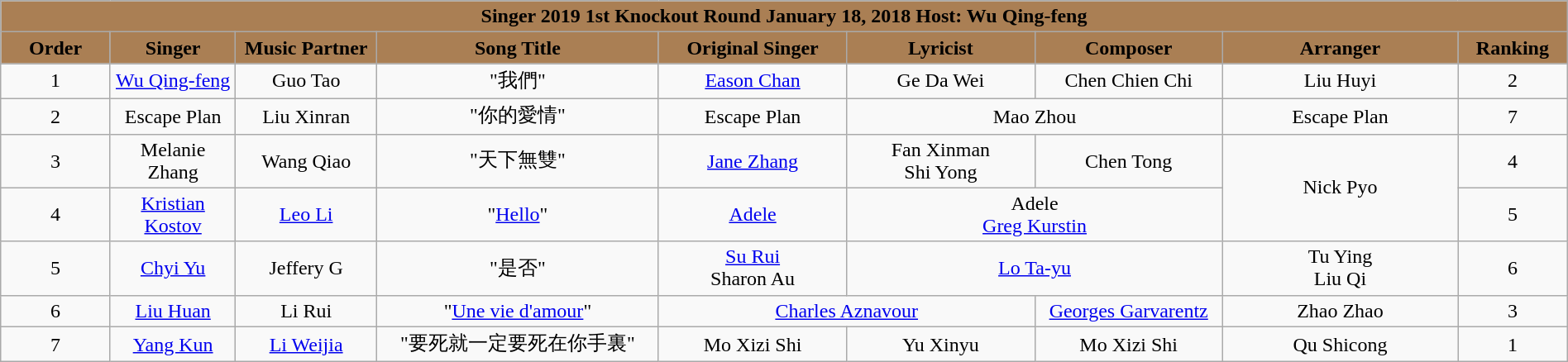<table class="wikitable sortable mw-collapsible" width="100%" style="text-align:center">
<tr align=center style="background:#AA7F54">
<td colspan="9"><div><strong>Singer 2019 1st Knockout Round January 18, 2018 Host: Wu Qing-feng</strong></div></td>
</tr>
<tr style="background:#AA7F54">
<td style="width:7%"><strong>Order</strong></td>
<td style="width:8%"><strong>Singer</strong></td>
<td style="width:9%"><strong>Music Partner</strong></td>
<td style="width:18%"><strong>Song Title</strong></td>
<td style="width:12%"><strong>Original Singer</strong></td>
<td style="width:12% "><strong>Lyricist</strong></td>
<td style="width:12%"><strong>Composer</strong></td>
<td style="width:15%"><strong>Arranger</strong></td>
<td style="width:7%"><strong>Ranking</strong></td>
</tr>
<tr>
<td>1</td>
<td><a href='#'>Wu Qing-feng</a></td>
<td>Guo Tao</td>
<td>"我們"</td>
<td><a href='#'>Eason Chan</a></td>
<td>Ge Da Wei</td>
<td>Chen Chien Chi</td>
<td>Liu Huyi</td>
<td>2</td>
</tr>
<tr>
<td>2</td>
<td>Escape Plan</td>
<td>Liu Xinran</td>
<td>"你的愛情"</td>
<td>Escape Plan</td>
<td colspan="2">Mao Zhou</td>
<td>Escape Plan</td>
<td>7</td>
</tr>
<tr>
<td>3</td>
<td>Melanie Zhang</td>
<td>Wang Qiao</td>
<td>"天下無雙"</td>
<td><a href='#'>Jane Zhang</a></td>
<td>Fan Xinman <br> Shi Yong</td>
<td>Chen Tong</td>
<td rowspan="2">Nick Pyo</td>
<td>4</td>
</tr>
<tr>
<td>4</td>
<td><a href='#'>Kristian Kostov</a></td>
<td><a href='#'>Leo Li</a></td>
<td>"<a href='#'>Hello</a>"</td>
<td><a href='#'>Adele</a></td>
<td colspan="2">Adele <br><a href='#'>Greg Kurstin</a></td>
<td>5</td>
</tr>
<tr>
<td>5</td>
<td><a href='#'>Chyi Yu</a></td>
<td>Jeffery G</td>
<td>"是否"</td>
<td><a href='#'>Su Rui</a><br>Sharon Au</td>
<td colspan="2"><a href='#'>Lo Ta-yu</a></td>
<td>Tu Ying <br> Liu Qi</td>
<td>6</td>
</tr>
<tr>
<td>6</td>
<td><a href='#'>Liu Huan</a></td>
<td>Li Rui</td>
<td>"<a href='#'>Une vie d'amour</a>"</td>
<td colspan="2"><a href='#'>Charles Aznavour</a></td>
<td><a href='#'>Georges Garvarentz</a></td>
<td>Zhao Zhao</td>
<td>3</td>
</tr>
<tr>
<td>7</td>
<td><a href='#'>Yang Kun</a></td>
<td><a href='#'>Li Weijia</a></td>
<td>"要死就一定要死在你手裏"</td>
<td>Mo Xizi Shi</td>
<td>Yu Xinyu</td>
<td>Mo Xizi Shi</td>
<td>Qu Shicong</td>
<td>1</td>
</tr>
</table>
